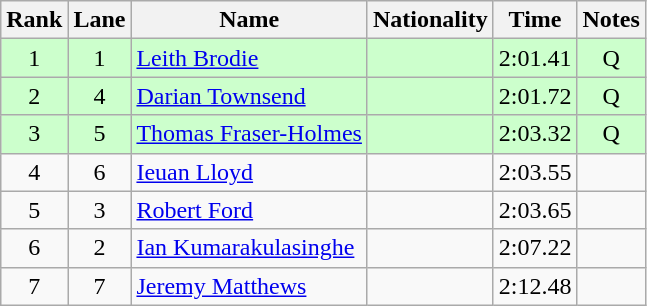<table class="wikitable sortable" style="text-align:center">
<tr>
<th>Rank</th>
<th>Lane</th>
<th>Name</th>
<th>Nationality</th>
<th>Time</th>
<th>Notes</th>
</tr>
<tr bgcolor=ccffcc>
<td>1</td>
<td>1</td>
<td align=left><a href='#'>Leith Brodie</a></td>
<td align=left></td>
<td>2:01.41</td>
<td>Q</td>
</tr>
<tr bgcolor=ccffcc>
<td>2</td>
<td>4</td>
<td align=left><a href='#'>Darian Townsend</a></td>
<td align=left></td>
<td>2:01.72</td>
<td>Q</td>
</tr>
<tr bgcolor=ccffcc>
<td>3</td>
<td>5</td>
<td align=left><a href='#'>Thomas Fraser-Holmes</a></td>
<td align=left></td>
<td>2:03.32</td>
<td>Q</td>
</tr>
<tr>
<td>4</td>
<td>6</td>
<td align=left><a href='#'>Ieuan Lloyd</a></td>
<td align=left></td>
<td>2:03.55</td>
<td></td>
</tr>
<tr>
<td>5</td>
<td>3</td>
<td align=left><a href='#'>Robert Ford</a></td>
<td align=left></td>
<td>2:03.65</td>
<td></td>
</tr>
<tr>
<td>6</td>
<td>2</td>
<td align=left><a href='#'>Ian Kumarakulasinghe</a></td>
<td align=left></td>
<td>2:07.22</td>
<td></td>
</tr>
<tr>
<td>7</td>
<td>7</td>
<td align=left><a href='#'>Jeremy Matthews</a></td>
<td align=left></td>
<td>2:12.48</td>
<td></td>
</tr>
</table>
